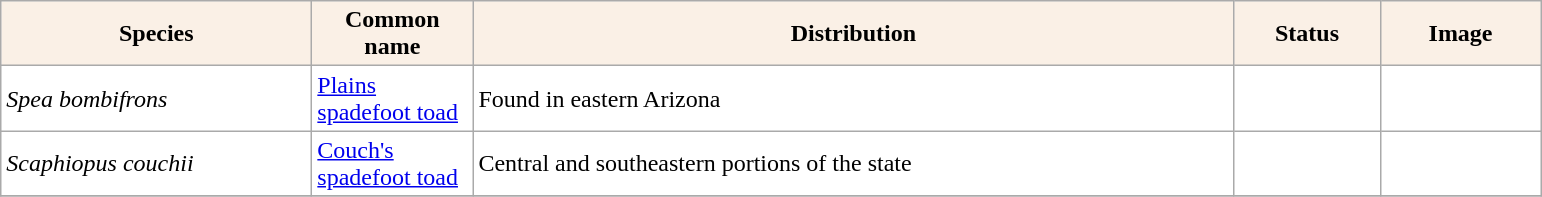<table class="sortable wikitable plainrowheaders" border="0" style="background:#ffffff" align="top" class="sortable wikitable">
<tr ->
<th scope="col" style="background-color:Linen; color:Black" width=200 px>Species</th>
<th scope="col" style="background-color:Linen; color:Black" width=100 px>Common name</th>
<th scope="col" style="background:Linen; color:Black" width=500 px>Distribution</th>
<th scope="col" style="background-color:Linen; color:Black" width=90 px>Status</th>
<th scope="col" style="background:Linen; color:Black" width=100 px>Image</th>
</tr>
<tr>
<td !scope="row" style="background:#ffffff"><em>Spea bombifrons</em></td>
<td><a href='#'>Plains spadefoot toad</a></td>
<td>Found in eastern Arizona</td>
<td></td>
<td></td>
</tr>
<tr>
<td !scope="row" style="background:#ffffff"><em>Scaphiopus couchii</em></td>
<td><a href='#'>Couch's spadefoot toad</a></td>
<td>Central and southeastern portions of the state</td>
<td></td>
<td></td>
</tr>
<tr>
</tr>
</table>
